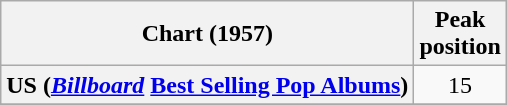<table class="wikitable sortable plainrowheaders" style="text-align:center">
<tr>
<th>Chart (1957)</th>
<th>Peak<br>position</th>
</tr>
<tr>
<th scope="row">US (<em><a href='#'>Billboard</a></em> <a href='#'>Best Selling Pop Albums</a>)</th>
<td style="text-align:center;">15</td>
</tr>
<tr>
</tr>
</table>
